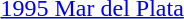<table>
<tr>
<td><a href='#'>1995 Mar del Plata</a><br></td>
<td></td>
<td></td>
<td></td>
</tr>
</table>
